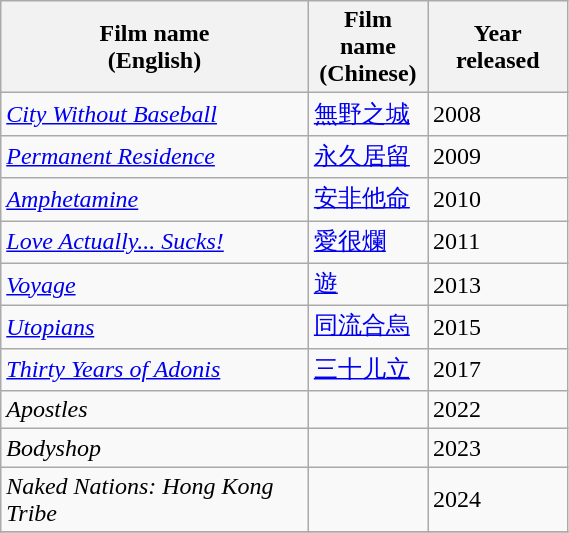<table class="wikitable" width="30%">
<tr>
<th>Film name<br>(English)</th>
<th>Film name<br>(Chinese)</th>
<th>Year released</th>
</tr>
<tr>
<td><em><a href='#'>City Without Baseball</a></em></td>
<td><a href='#'>無野之城</a></td>
<td>2008</td>
</tr>
<tr>
<td><em><a href='#'>Permanent Residence</a></em></td>
<td><a href='#'>永久居留</a></td>
<td>2009</td>
</tr>
<tr>
<td><em><a href='#'>Amphetamine</a></em></td>
<td><a href='#'>安非他命</a></td>
<td>2010</td>
</tr>
<tr>
<td><em><a href='#'>Love Actually... Sucks!</a></em></td>
<td><a href='#'>愛很爛</a></td>
<td>2011</td>
</tr>
<tr>
<td><em><a href='#'>Voyage</a></em></td>
<td><a href='#'>遊</a></td>
<td>2013</td>
</tr>
<tr>
<td><em><a href='#'>Utopians</a></em></td>
<td><a href='#'>同流合烏</a></td>
<td>2015</td>
</tr>
<tr>
<td><em><a href='#'>Thirty Years of Adonis</a></em></td>
<td><a href='#'>三十儿立</a></td>
<td>2017</td>
</tr>
<tr>
<td><em>Apostles</em></td>
<td></td>
<td>2022</td>
</tr>
<tr>
<td><em>Bodyshop</em></td>
<td></td>
<td>2023</td>
</tr>
<tr>
<td><em>Naked Nations: Hong Kong Tribe</em></td>
<td></td>
<td>2024</td>
</tr>
<tr>
</tr>
</table>
